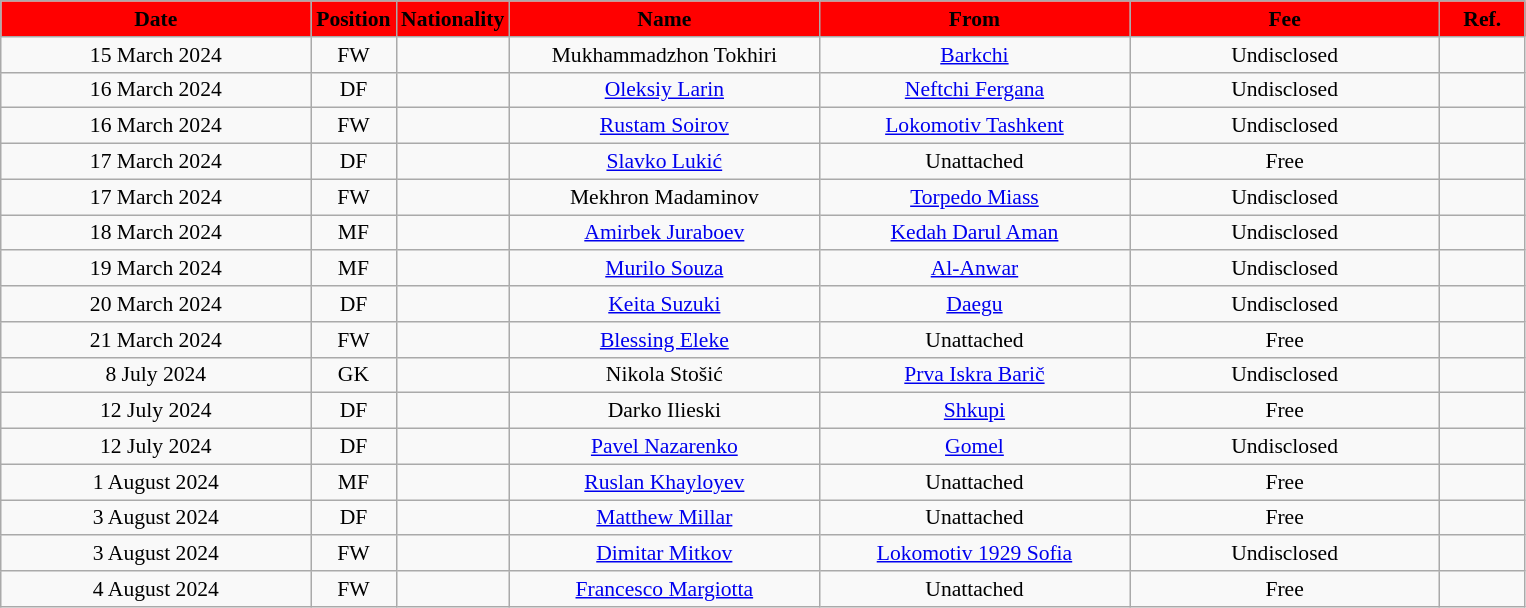<table class="wikitable"  style="text-align:center; font-size:90%; ">
<tr>
<th style="background:#FF0000; color:#000000; width:200px;">Date</th>
<th style="background:#FF0000; color:#000000; width:50px;">Position</th>
<th style="background:#FF0000; color:#000000; width:50px;">Nationality</th>
<th style="background:#FF0000; color:#000000; width:200px;">Name</th>
<th style="background:#FF0000; color:#000000; width:200px;">From</th>
<th style="background:#FF0000; color:#000000; width:200px;">Fee</th>
<th style="background:#FF0000; color:#000000; width:50px;">Ref.</th>
</tr>
<tr>
<td>15 March 2024</td>
<td>FW</td>
<td></td>
<td>Mukhammadzhon Tokhiri</td>
<td><a href='#'>Barkchi</a></td>
<td>Undisclosed</td>
<td></td>
</tr>
<tr>
<td>16 March 2024</td>
<td>DF</td>
<td></td>
<td><a href='#'>Oleksiy Larin</a></td>
<td><a href='#'>Neftchi Fergana</a></td>
<td>Undisclosed</td>
<td></td>
</tr>
<tr>
<td>16 March 2024</td>
<td>FW</td>
<td></td>
<td><a href='#'>Rustam Soirov</a></td>
<td><a href='#'>Lokomotiv Tashkent</a></td>
<td>Undisclosed</td>
<td></td>
</tr>
<tr>
<td>17 March 2024</td>
<td>DF</td>
<td></td>
<td><a href='#'>Slavko Lukić</a></td>
<td>Unattached</td>
<td>Free</td>
<td></td>
</tr>
<tr>
<td>17 March 2024</td>
<td>FW</td>
<td></td>
<td>Mekhron Madaminov</td>
<td><a href='#'>Torpedo Miass</a></td>
<td>Undisclosed</td>
<td></td>
</tr>
<tr>
<td>18 March 2024</td>
<td>MF</td>
<td></td>
<td><a href='#'>Amirbek Juraboev</a></td>
<td><a href='#'>Kedah Darul Aman</a></td>
<td>Undisclosed</td>
<td></td>
</tr>
<tr>
<td>19 March 2024</td>
<td>MF</td>
<td></td>
<td><a href='#'>Murilo Souza</a></td>
<td><a href='#'>Al-Anwar</a></td>
<td>Undisclosed</td>
<td></td>
</tr>
<tr>
<td>20 March 2024</td>
<td>DF</td>
<td></td>
<td><a href='#'>Keita Suzuki</a></td>
<td><a href='#'>Daegu</a></td>
<td>Undisclosed</td>
<td></td>
</tr>
<tr>
<td>21 March 2024</td>
<td>FW</td>
<td></td>
<td><a href='#'>Blessing Eleke</a></td>
<td>Unattached</td>
<td>Free</td>
<td></td>
</tr>
<tr>
<td>8 July 2024</td>
<td>GK</td>
<td></td>
<td>Nikola Stošić</td>
<td><a href='#'>Prva Iskra Barič</a></td>
<td>Undisclosed</td>
<td></td>
</tr>
<tr>
<td>12 July 2024</td>
<td>DF</td>
<td></td>
<td>Darko Ilieski</td>
<td><a href='#'>Shkupi</a></td>
<td>Free</td>
<td></td>
</tr>
<tr>
<td>12 July 2024</td>
<td>DF</td>
<td></td>
<td><a href='#'>Pavel Nazarenko</a></td>
<td><a href='#'>Gomel</a></td>
<td>Undisclosed</td>
<td></td>
</tr>
<tr>
<td>1 August 2024</td>
<td>MF</td>
<td></td>
<td><a href='#'>Ruslan Khayloyev</a></td>
<td>Unattached</td>
<td>Free</td>
<td></td>
</tr>
<tr>
<td>3 August 2024</td>
<td>DF</td>
<td></td>
<td><a href='#'>Matthew Millar</a></td>
<td>Unattached</td>
<td>Free</td>
<td></td>
</tr>
<tr>
<td>3 August 2024</td>
<td>FW</td>
<td></td>
<td><a href='#'>Dimitar Mitkov</a></td>
<td><a href='#'>Lokomotiv 1929 Sofia</a></td>
<td>Undisclosed</td>
<td></td>
</tr>
<tr>
<td>4 August 2024</td>
<td>FW</td>
<td></td>
<td><a href='#'>Francesco Margiotta</a></td>
<td>Unattached</td>
<td>Free</td>
<td></td>
</tr>
</table>
